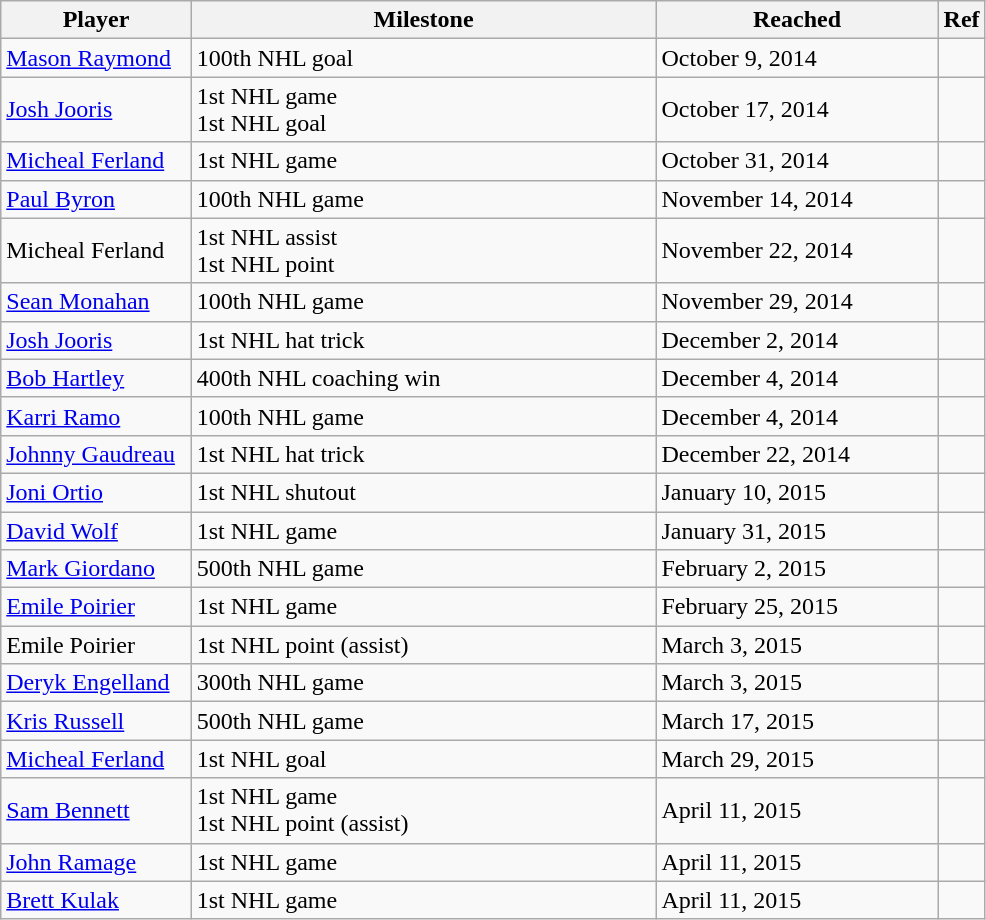<table class="wikitable sortable" style="width:52%;">
<tr align=center>
<th style="width:20%;">Player</th>
<th style="width:50%;">Milestone</th>
<th style="width:30%;" data-sort-type="date">Reached</th>
<th style="width:10%;" data-sort-type="date">Ref</th>
</tr>
<tr>
<td><a href='#'>Mason Raymond</a></td>
<td>100th NHL goal</td>
<td>October 9, 2014</td>
<td></td>
</tr>
<tr>
<td><a href='#'>Josh Jooris</a></td>
<td>1st NHL game<br>1st NHL goal</td>
<td>October 17, 2014</td>
<td></td>
</tr>
<tr>
<td><a href='#'>Micheal Ferland</a></td>
<td>1st NHL game</td>
<td>October 31, 2014</td>
<td></td>
</tr>
<tr>
<td><a href='#'>Paul Byron</a></td>
<td>100th NHL game</td>
<td>November 14, 2014</td>
<td></td>
</tr>
<tr>
<td>Micheal Ferland</td>
<td>1st NHL assist<br>1st NHL point</td>
<td>November 22, 2014</td>
<td></td>
</tr>
<tr>
<td><a href='#'>Sean Monahan</a></td>
<td>100th NHL game</td>
<td>November 29, 2014</td>
<td></td>
</tr>
<tr>
<td><a href='#'>Josh Jooris</a></td>
<td>1st NHL hat trick</td>
<td>December 2, 2014</td>
<td></td>
</tr>
<tr>
<td><a href='#'>Bob Hartley</a></td>
<td>400th NHL coaching win</td>
<td>December 4, 2014</td>
<td></td>
</tr>
<tr>
<td><a href='#'>Karri Ramo</a></td>
<td>100th NHL game</td>
<td>December 4, 2014</td>
<td></td>
</tr>
<tr>
<td><a href='#'>Johnny Gaudreau</a></td>
<td>1st NHL hat trick</td>
<td>December 22, 2014</td>
<td></td>
</tr>
<tr>
<td><a href='#'>Joni Ortio</a></td>
<td>1st NHL shutout</td>
<td>January 10, 2015</td>
<td></td>
</tr>
<tr>
<td><a href='#'>David Wolf</a></td>
<td>1st NHL game</td>
<td>January 31, 2015</td>
<td></td>
</tr>
<tr>
<td><a href='#'>Mark Giordano</a></td>
<td>500th NHL game</td>
<td>February 2, 2015</td>
<td></td>
</tr>
<tr>
<td><a href='#'>Emile Poirier</a></td>
<td>1st NHL game</td>
<td>February 25, 2015</td>
<td></td>
</tr>
<tr>
<td>Emile Poirier</td>
<td>1st NHL point (assist)</td>
<td>March 3, 2015</td>
<td></td>
</tr>
<tr>
<td><a href='#'>Deryk Engelland</a></td>
<td>300th NHL game</td>
<td>March 3, 2015</td>
<td></td>
</tr>
<tr>
<td><a href='#'>Kris Russell</a></td>
<td>500th NHL game</td>
<td>March 17, 2015</td>
<td></td>
</tr>
<tr>
<td><a href='#'>Micheal Ferland</a></td>
<td>1st NHL goal</td>
<td>March 29, 2015</td>
<td></td>
</tr>
<tr>
<td><a href='#'>Sam Bennett</a></td>
<td>1st NHL game<br>1st NHL point (assist)</td>
<td>April 11, 2015</td>
<td></td>
</tr>
<tr>
<td><a href='#'>John Ramage</a></td>
<td>1st NHL game</td>
<td>April 11, 2015</td>
<td></td>
</tr>
<tr>
<td><a href='#'>Brett Kulak</a></td>
<td>1st NHL game</td>
<td>April 11, 2015</td>
<td></td>
</tr>
</table>
